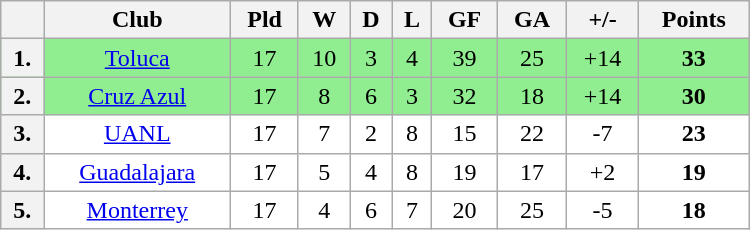<table class="wikitable" style="width:500px; text-align:center">
<tr>
<th></th>
<th>Club</th>
<th>Pld</th>
<th>W</th>
<th>D</th>
<th>L</th>
<th>GF</th>
<th>GA</th>
<th>+/-</th>
<th>Points</th>
</tr>
<tr valign="top" bgcolor="#90EE90">
<th>1.</th>
<td><a href='#'>Toluca</a></td>
<td>17</td>
<td>10</td>
<td>3</td>
<td>4</td>
<td>39</td>
<td>25</td>
<td>+14</td>
<td><strong>33</strong></td>
</tr>
<tr valign="top" bgcolor="90EE90">
<th>2.</th>
<td><a href='#'>Cruz Azul</a></td>
<td>17</td>
<td>8</td>
<td>6</td>
<td>3</td>
<td>32</td>
<td>18</td>
<td>+14</td>
<td><strong>30</strong></td>
</tr>
<tr valign="top" bgcolor="ffffff">
<th>3.</th>
<td><a href='#'>UANL</a></td>
<td>17</td>
<td>7</td>
<td>2</td>
<td>8</td>
<td>15</td>
<td>22</td>
<td>-7</td>
<td><strong>23</strong></td>
</tr>
<tr valign="top" bgcolor="ffffff">
<th>4.</th>
<td><a href='#'>Guadalajara</a></td>
<td>17</td>
<td>5</td>
<td>4</td>
<td>8</td>
<td>19</td>
<td>17</td>
<td>+2</td>
<td><strong>19</strong></td>
</tr>
<tr valign="top" bgcolor="ffffff">
<th>5.</th>
<td><a href='#'>Monterrey</a></td>
<td>17</td>
<td>4</td>
<td>6</td>
<td>7</td>
<td>20</td>
<td>25</td>
<td>-5</td>
<td><strong>18</strong></td>
</tr>
</table>
